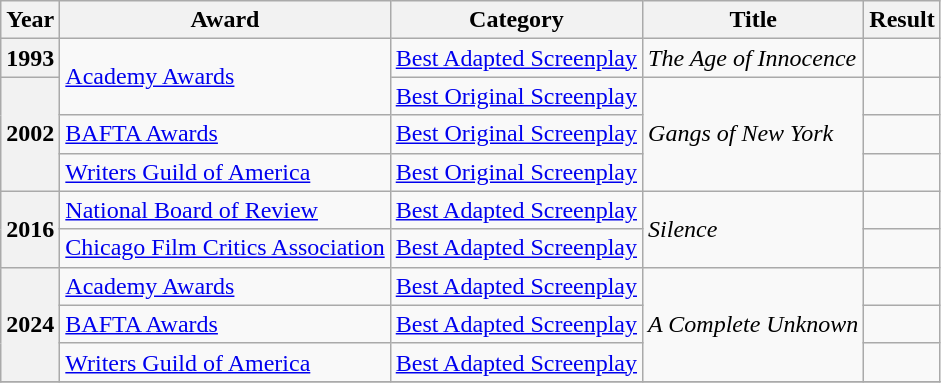<table class="wikitable plainrowheaders">
<tr>
<th scope="col">Year</th>
<th scope="col">Award</th>
<th scope="col">Category</th>
<th scope="col">Title</th>
<th scope="col">Result</th>
</tr>
<tr>
<th scope="row">1993</th>
<td rowspan=2><a href='#'>Academy Awards</a></td>
<td><a href='#'>Best Adapted Screenplay</a></td>
<td><em>The Age of Innocence</em></td>
<td></td>
</tr>
<tr>
<th scope="row" rowspan=3>2002</th>
<td><a href='#'>Best Original Screenplay</a></td>
<td rowspan=3><em>Gangs of New York</em></td>
<td></td>
</tr>
<tr>
<td><a href='#'>BAFTA Awards</a></td>
<td><a href='#'>Best Original Screenplay</a></td>
<td></td>
</tr>
<tr>
<td><a href='#'>Writers Guild of America</a></td>
<td><a href='#'>Best Original Screenplay</a></td>
<td></td>
</tr>
<tr>
<th scope="row" rowspan=2>2016</th>
<td><a href='#'>National Board of Review</a></td>
<td><a href='#'>Best Adapted Screenplay</a></td>
<td rowspan=2><em>Silence</em></td>
<td></td>
</tr>
<tr>
<td><a href='#'>Chicago Film Critics Association</a></td>
<td><a href='#'>Best Adapted Screenplay</a></td>
<td></td>
</tr>
<tr>
<th scope="row" rowspan=3>2024</th>
<td><a href='#'>Academy Awards</a></td>
<td><a href='#'>Best Adapted Screenplay</a></td>
<td rowspan=3><em>A Complete Unknown</em></td>
<td></td>
</tr>
<tr>
<td><a href='#'>BAFTA Awards</a></td>
<td><a href='#'>Best Adapted Screenplay</a></td>
<td></td>
</tr>
<tr>
<td><a href='#'>Writers Guild of America</a></td>
<td><a href='#'>Best Adapted Screenplay</a></td>
<td></td>
</tr>
<tr>
</tr>
</table>
